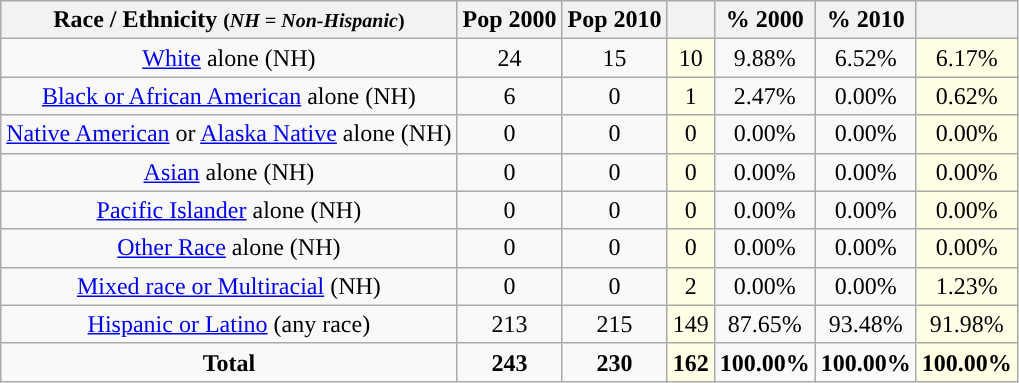<table class="wikitable" style="text-align:center;">
<tr>
<th>Race / Ethnicity <small>(<em>NH = Non-Hispanic</em>)</small></th>
<th>Pop 2000</th>
<th>Pop 2010</th>
<th></th>
<th>% 2000</th>
<th>% 2010</th>
<th></th>
</tr>
<tr>
<td><a href='#'>White</a> alone (NH)</td>
<td>24</td>
<td>15</td>
<td style='background: #ffffe6;'>10</td>
<td>9.88%</td>
<td>6.52%</td>
<td style='background: #ffffe6;'>6.17%</td>
</tr>
<tr>
<td><a href='#'>Black or African American</a> alone (NH)</td>
<td>6</td>
<td>0</td>
<td style='background: #ffffe6;'>1</td>
<td>2.47%</td>
<td>0.00%</td>
<td style='background: #ffffe6;'>0.62%</td>
</tr>
<tr>
<td><a href='#'>Native American</a> or <a href='#'>Alaska Native</a> alone (NH)</td>
<td>0</td>
<td>0</td>
<td style='background: #ffffe6;'>0</td>
<td>0.00%</td>
<td>0.00%</td>
<td style='background: #ffffe6;'>0.00%</td>
</tr>
<tr>
<td><a href='#'>Asian</a> alone (NH)</td>
<td>0</td>
<td>0</td>
<td style='background: #ffffe6;'>0</td>
<td>0.00%</td>
<td>0.00%</td>
<td style='background: #ffffe6;'>0.00%</td>
</tr>
<tr>
<td><a href='#'>Pacific Islander</a> alone (NH)</td>
<td>0</td>
<td>0</td>
<td style='background: #ffffe6;'>0</td>
<td>0.00%</td>
<td>0.00%</td>
<td style='background: #ffffe6;'>0.00%</td>
</tr>
<tr>
<td><a href='#'>Other Race</a> alone (NH)</td>
<td>0</td>
<td>0</td>
<td style='background: #ffffe6;'>0</td>
<td>0.00%</td>
<td>0.00%</td>
<td style='background: #ffffe6;'>0.00%</td>
</tr>
<tr>
<td><a href='#'>Mixed race or Multiracial</a> (NH)</td>
<td>0</td>
<td>0</td>
<td style='background: #ffffe6;'>2</td>
<td>0.00%</td>
<td>0.00%</td>
<td style='background: #ffffe6;'>1.23%</td>
</tr>
<tr>
<td><a href='#'>Hispanic or Latino</a> (any race)</td>
<td>213</td>
<td>215</td>
<td style='background: #ffffe6;'>149</td>
<td>87.65%</td>
<td>93.48%</td>
<td style='background: #ffffe6;'>91.98%</td>
</tr>
<tr>
<td><strong>Total</strong></td>
<td><strong>243</strong></td>
<td><strong>230</strong></td>
<td style='background: #ffffe6;'><strong>162</strong></td>
<td><strong>100.00%</strong></td>
<td><strong>100.00%</strong></td>
<td style='background: #ffffe6;'><strong>100.00%</strong></td>
</tr>
</table>
